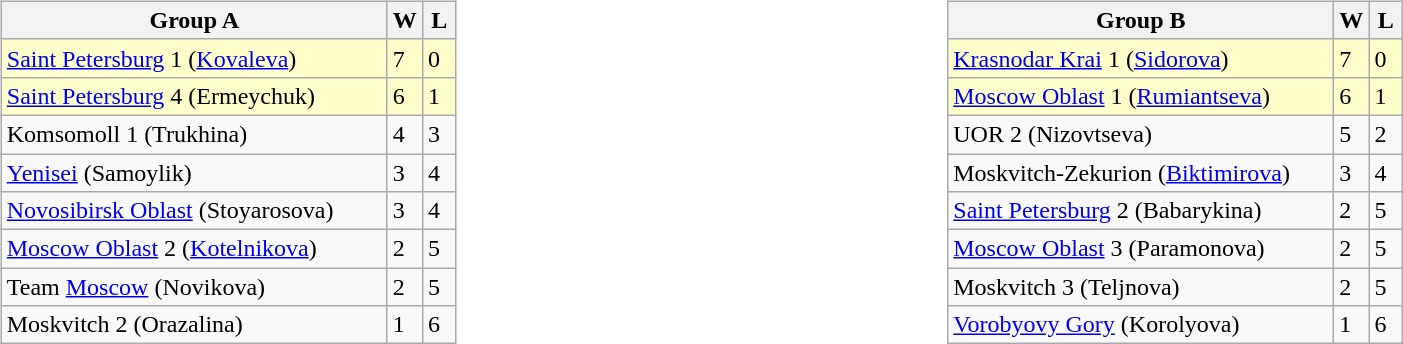<table table>
<tr>
<td width=15% valign=top><br><table class="wikitable">
<tr>
<th scope="col" width=250>Group A</th>
<th scope="col" width=15>W</th>
<th scope="col" width=15>L</th>
</tr>
<tr bgcolor=#ffffcc>
<td> <a href='#'>Saint Petersburg</a> 1 (<a href='#'>Kovaleva</a>)</td>
<td>7</td>
<td>0</td>
</tr>
<tr bgcolor=#ffffcc>
<td> <a href='#'>Saint Petersburg</a> 4 (Ermeychuk)</td>
<td>6</td>
<td>1</td>
</tr>
<tr>
<td> Komsomoll 1 (Trukhina)</td>
<td>4</td>
<td>3</td>
</tr>
<tr>
<td> <a href='#'>Yenisei</a> (Samoylik)</td>
<td>3</td>
<td>4</td>
</tr>
<tr>
<td> <a href='#'>Novosibirsk Oblast</a> (Stoyarosova)</td>
<td>3</td>
<td>4</td>
</tr>
<tr>
<td> <a href='#'>Moscow Oblast</a> 2 (<a href='#'>Kotelnikova</a>)</td>
<td>2</td>
<td>5</td>
</tr>
<tr>
<td> Team <a href='#'>Moscow</a> (Novikova)</td>
<td>2</td>
<td>5</td>
</tr>
<tr>
<td> Moskvitch 2 (Orazalina)</td>
<td>1</td>
<td>6</td>
</tr>
</table>
</td>
<td width=15% valign=top><br><table class="wikitable">
<tr>
<th scope="col" width=250>Group B</th>
<th scope="col" width=15>W</th>
<th scope="col" width=15>L</th>
</tr>
<tr bgcolor=#ffffcc>
<td> <a href='#'>Krasnodar Krai</a> 1 (<a href='#'>Sidorova</a>)</td>
<td>7</td>
<td>0</td>
</tr>
<tr bgcolor=#ffffcc>
<td> <a href='#'>Moscow Oblast</a> 1 (<a href='#'>Rumiantseva</a>)</td>
<td>6</td>
<td>1</td>
</tr>
<tr>
<td> UOR 2 (Nizovtseva)</td>
<td>5</td>
<td>2</td>
</tr>
<tr>
<td> Moskvitch-Zekurion (<a href='#'>Biktimirova</a>)</td>
<td>3</td>
<td>4</td>
</tr>
<tr>
<td> <a href='#'>Saint Petersburg</a> 2 (Babarykina)</td>
<td>2</td>
<td>5</td>
</tr>
<tr>
<td> <a href='#'>Moscow Oblast</a> 3 (Paramonova)</td>
<td>2</td>
<td>5</td>
</tr>
<tr>
<td> Moskvitch 3 (Teljnova)</td>
<td>2</td>
<td>5</td>
</tr>
<tr>
<td> <a href='#'>Vorobyovy Gory</a> (Korolyova)</td>
<td>1</td>
<td>6</td>
</tr>
</table>
</td>
</tr>
</table>
